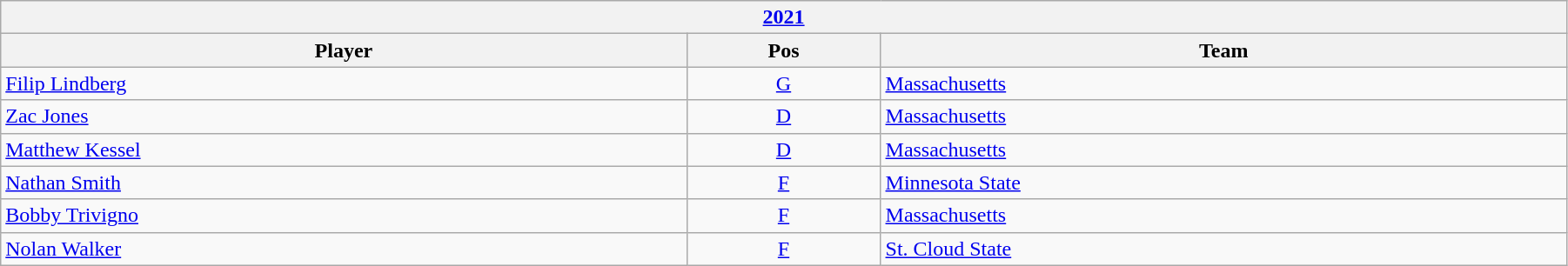<table class="wikitable" width=95%>
<tr>
<th colspan=3><a href='#'>2021</a></th>
</tr>
<tr>
<th>Player</th>
<th>Pos</th>
<th>Team</th>
</tr>
<tr>
<td><a href='#'>Filip Lindberg</a></td>
<td style="text-align:center;"><a href='#'>G</a></td>
<td><a href='#'>Massachusetts</a></td>
</tr>
<tr>
<td><a href='#'>Zac Jones</a></td>
<td style="text-align:center;"><a href='#'>D</a></td>
<td><a href='#'>Massachusetts</a></td>
</tr>
<tr>
<td><a href='#'>Matthew Kessel</a></td>
<td style="text-align:center;"><a href='#'>D</a></td>
<td><a href='#'>Massachusetts</a></td>
</tr>
<tr>
<td><a href='#'>Nathan Smith</a></td>
<td style="text-align:center;"><a href='#'>F</a></td>
<td><a href='#'>Minnesota State</a></td>
</tr>
<tr>
<td><a href='#'>Bobby Trivigno</a></td>
<td style="text-align:center;"><a href='#'>F</a></td>
<td><a href='#'>Massachusetts</a></td>
</tr>
<tr>
<td><a href='#'>Nolan Walker</a></td>
<td style="text-align:center;"><a href='#'>F</a></td>
<td><a href='#'>St. Cloud State</a></td>
</tr>
</table>
